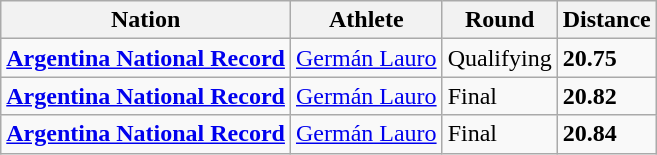<table class="wikitable">
<tr>
<th>Nation</th>
<th>Athlete</th>
<th>Round</th>
<th>Distance</th>
</tr>
<tr>
<td><strong><a href='#'>Argentina National Record</a></strong></td>
<td><a href='#'>Germán Lauro</a></td>
<td>Qualifying</td>
<td><strong>20.75</strong></td>
</tr>
<tr>
<td><strong><a href='#'>Argentina National Record</a></strong></td>
<td><a href='#'>Germán Lauro</a></td>
<td>Final</td>
<td><strong>20.82</strong></td>
</tr>
<tr>
<td><strong><a href='#'>Argentina National Record</a></strong></td>
<td><a href='#'>Germán Lauro</a></td>
<td>Final</td>
<td><strong>20.84</strong></td>
</tr>
</table>
